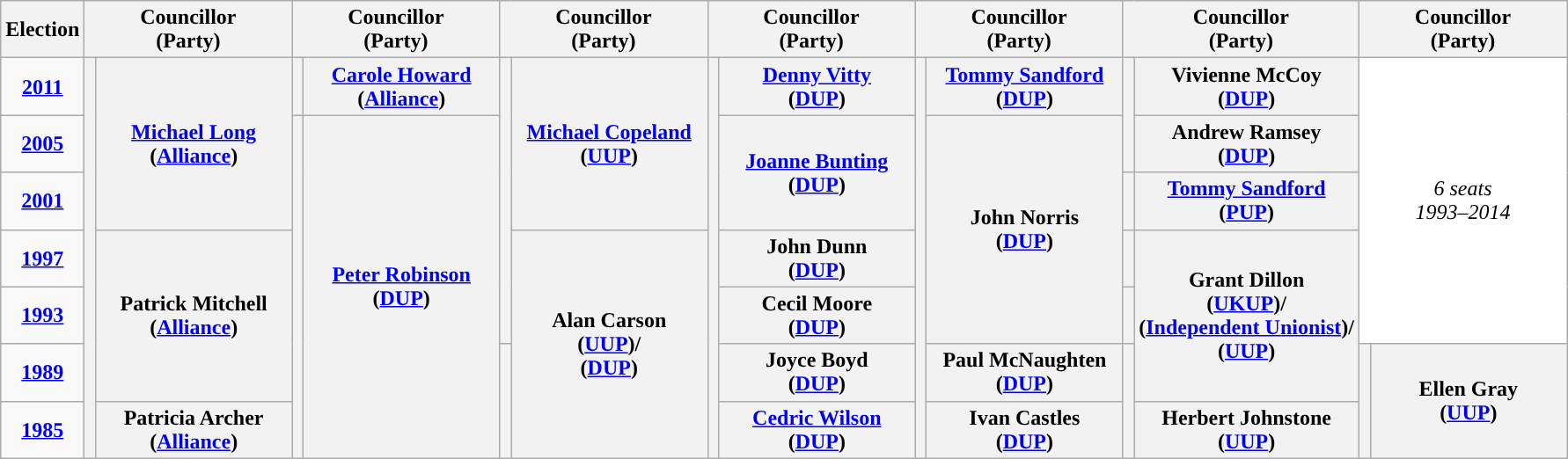<table class="wikitable" style="text-align:center">
<tr>
<th scope="col" width="50">Election</th>
<th scope="col" width="150" colspan = "2">Councillor<br> (Party)</th>
<th scope="col" width="150" colspan = "2">Councillor<br> (Party)</th>
<th scope="col" width="150" colspan = "2">Councillor<br> (Party)</th>
<th scope="col" width="150" colspan = "2">Councillor<br> (Party)</th>
<th scope="col" width="150" colspan = "2">Councillor<br> (Party)</th>
<th scope="col" width="150" colspan = "2">Councillor<br> (Party)</th>
<th scope="col" width="150" colspan = "2">Councillor<br> (Party)</th>
</tr>
<tr>
<td><strong><a href='#'>2011</a></strong></td>
<th rowspan="7" width="1" style="background-color: "></th>
<th rowspan = "3"><a href='#'>Michael Long</a> <br> (<a href='#'>Alliance</a>)</th>
<th rowspan="1" width="1" style="background-color: "></th>
<th rowspan = "1"><a href='#'>Carole Howard</a><br> (<a href='#'>Alliance</a>)</th>
<th rowspan="5" width="1" style="background-color: "></th>
<th rowspan = "3"><a href='#'>Michael Copeland</a> <br> (<a href='#'>UUP</a>)</th>
<th rowspan="7" width="1" style="background-color: "></th>
<th rowspan = "1"><a href='#'>Denny Vitty</a> <br> (<a href='#'>DUP</a>)</th>
<th rowspan="7" width="1" style="background-color: "></th>
<th rowspan = "1"><a href='#'>Tommy Sandford</a> <br> (<a href='#'>DUP</a>)</th>
<th rowspan="2" width="1" style="background-color: "></th>
<th rowspan = "1">Vivienne McCoy <br> (<a href='#'>DUP</a>)</th>
<td colspan="2" rowspan="5" style="background-color:#FFFFFF"><em>6 seats<br>1993–2014</em></td>
</tr>
<tr>
<td><strong><a href='#'>2005</a></strong></td>
<th rowspan="6" width="1" style="background-color: "></th>
<th rowspan = "6"><a href='#'>Peter Robinson</a> <br> (<a href='#'>DUP</a>)</th>
<th rowspan = "2"><a href='#'>Joanne Bunting</a> <br> (<a href='#'>DUP</a>)</th>
<th rowspan = "4">John Norris <br> (<a href='#'>DUP</a>)</th>
<th rowspan = "1">Andrew Ramsey <br> (<a href='#'>DUP</a>)</th>
</tr>
<tr>
<td><strong><a href='#'>2001</a></strong></td>
<th rowspan="1" width="1" style="background-color: "></th>
<th rowspan = "1"><a href='#'>Tommy Sandford</a> <br> (<a href='#'>PUP</a>)</th>
</tr>
<tr>
<td><strong><a href='#'>1997</a></strong></td>
<th rowspan = "3">Patrick Mitchell <br> (<a href='#'>Alliance</a>)</th>
<th rowspan = "4">Alan Carson <br> (<a href='#'>UUP</a>)/ <br> (<a href='#'>DUP</a>)</th>
<th rowspan = "1">John Dunn <br> (<a href='#'>DUP</a>)</th>
<th rowspan="1" width="1" style="background-color: "></th>
<th rowspan = "3">Grant Dillon <br> (<a href='#'>UKUP</a>)/ <br> (<a href='#'>Independent Unionist</a>)/ <br> (<a href='#'>UUP</a>)</th>
</tr>
<tr>
<td><strong><a href='#'>1993</a></strong></td>
<th rowspan = "1">Cecil Moore <br> (<a href='#'>DUP</a>)</th>
<th rowspan="1" width="1" style="background-color: "></th>
</tr>
<tr>
<td><strong><a href='#'>1989</a></strong></td>
<th rowspan="2" width="1" style="background-color: "></th>
<th rowspan = "1">Joyce Boyd <br> (<a href='#'>DUP</a>)</th>
<th rowspan = "1">Paul McNaughten <br> (<a href='#'>DUP</a>)</th>
<th rowspan="2" width="1" style="background-color: "></th>
<th rowspan="2" width="1" style="background-color: "></th>
<th rowspan = "2">Ellen Gray <br> (<a href='#'>UUP</a>)</th>
</tr>
<tr>
<td><strong><a href='#'>1985</a></strong></td>
<th rowspan = "1">Patricia Archer <br> (<a href='#'>Alliance</a>)</th>
<th rowspan = "1"><a href='#'>Cedric Wilson</a> <br> (<a href='#'>DUP</a>)</th>
<th rowspan = "1">Ivan Castles <br> (<a href='#'>DUP</a>)</th>
<th rowspan = "1">Herbert Johnstone <br> (<a href='#'>UUP</a>)</th>
</tr>
</table>
